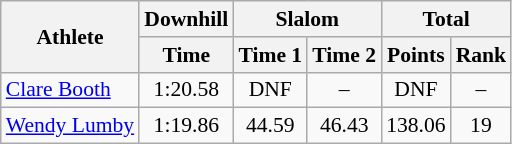<table class="wikitable" style="font-size:90%">
<tr>
<th rowspan="2">Athlete</th>
<th>Downhill</th>
<th colspan="2">Slalom</th>
<th colspan="2">Total</th>
</tr>
<tr>
<th>Time</th>
<th>Time 1</th>
<th>Time 2</th>
<th>Points</th>
<th>Rank</th>
</tr>
<tr>
<td><a href='#'>Clare Booth</a></td>
<td align="center">1:20.58</td>
<td align="center">DNF</td>
<td align="center">–</td>
<td align="center">DNF</td>
<td align="center">–</td>
</tr>
<tr>
<td><a href='#'>Wendy Lumby</a></td>
<td align="center">1:19.86</td>
<td align="center">44.59</td>
<td align="center">46.43</td>
<td align="center">138.06</td>
<td align="center">19</td>
</tr>
</table>
